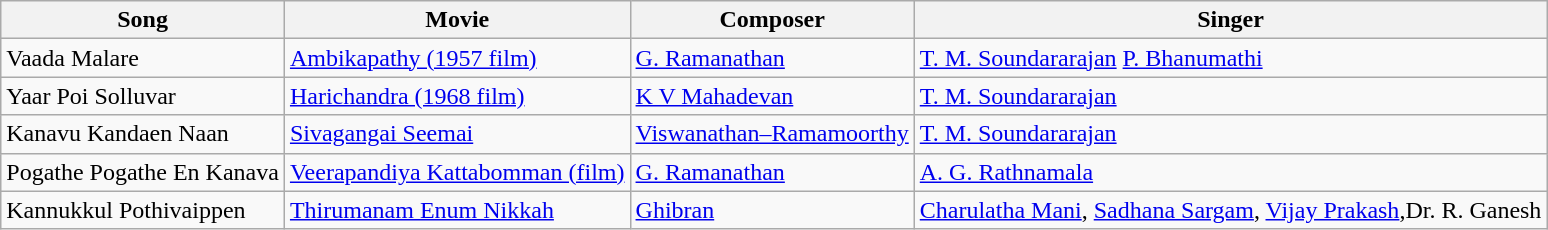<table class="wikitable">
<tr>
<th>Song</th>
<th>Movie</th>
<th>Composer</th>
<th>Singer</th>
</tr>
<tr>
<td>Vaada Malare</td>
<td><a href='#'>Ambikapathy (1957 film)</a></td>
<td><a href='#'>G. Ramanathan</a></td>
<td><a href='#'>T. M. Soundararajan</a> <a href='#'>P. Bhanumathi</a></td>
</tr>
<tr>
<td>Yaar Poi Solluvar</td>
<td><a href='#'>Harichandra (1968 film)</a></td>
<td><a href='#'>K V Mahadevan</a></td>
<td><a href='#'>T. M. Soundararajan</a></td>
</tr>
<tr>
<td>Kanavu Kandaen Naan</td>
<td><a href='#'>Sivagangai Seemai</a></td>
<td><a href='#'>Viswanathan–Ramamoorthy</a></td>
<td><a href='#'>T. M. Soundararajan</a></td>
</tr>
<tr>
<td>Pogathe Pogathe En Kanava</td>
<td><a href='#'>Veerapandiya Kattabomman (film)</a></td>
<td><a href='#'>G. Ramanathan</a></td>
<td><a href='#'>A. G. Rathnamala</a></td>
</tr>
<tr>
<td>Kannukkul Pothivaippen</td>
<td><a href='#'>Thirumanam Enum Nikkah</a></td>
<td><a href='#'>Ghibran</a></td>
<td><a href='#'>Charulatha Mani</a>, <a href='#'>Sadhana Sargam</a>, <a href='#'>Vijay Prakash</a>,Dr. R. Ganesh</td>
</tr>
</table>
